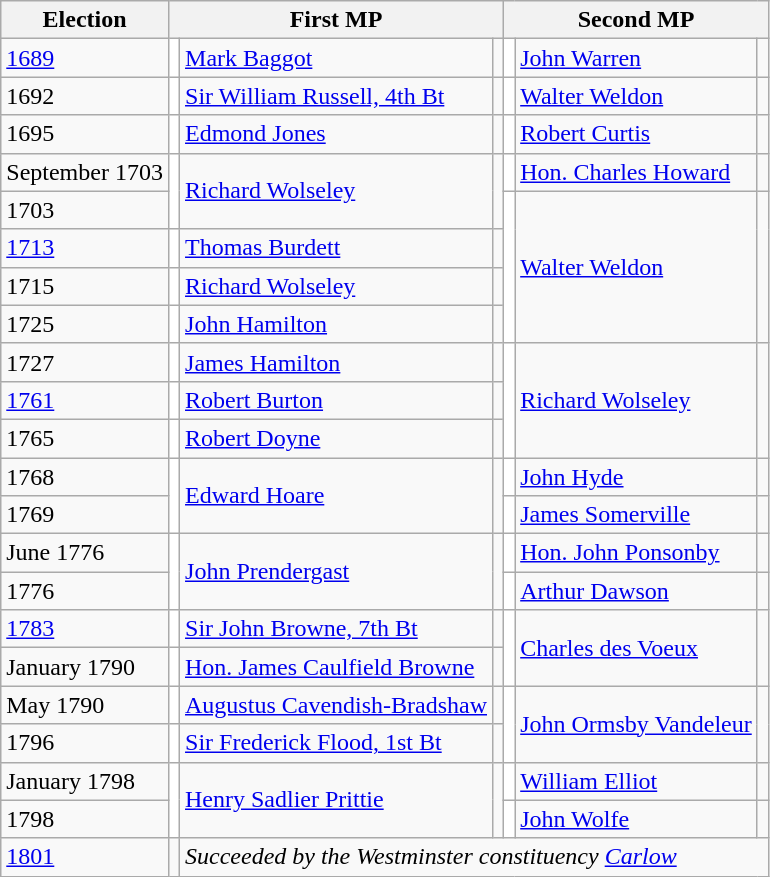<table class="wikitable">
<tr>
<th>Election</th>
<th colspan=3>First MP</th>
<th colspan=3>Second MP</th>
</tr>
<tr>
<td><a href='#'>1689</a></td>
<td style="background-color: white"></td>
<td><a href='#'>Mark Baggot</a></td>
<td></td>
<td style="background-color: white"></td>
<td><a href='#'>John Warren</a></td>
<td></td>
</tr>
<tr>
<td>1692</td>
<td style="background-color: white"></td>
<td><a href='#'>Sir William Russell, 4th Bt</a></td>
<td></td>
<td style="background-color: white"></td>
<td><a href='#'>Walter Weldon</a></td>
<td></td>
</tr>
<tr>
<td>1695</td>
<td style="background-color: white"></td>
<td><a href='#'>Edmond Jones</a></td>
<td></td>
<td style="background-color: white"></td>
<td><a href='#'>Robert Curtis</a></td>
<td></td>
</tr>
<tr>
<td>September 1703</td>
<td rowspan="2" style="background-color: white"></td>
<td rowspan="2"><a href='#'>Richard Wolseley</a></td>
<td rowspan="2"></td>
<td style="background-color: white"></td>
<td><a href='#'>Hon. Charles Howard</a></td>
<td></td>
</tr>
<tr>
<td>1703</td>
<td rowspan="4" style="background-color: white"></td>
<td rowspan="4"><a href='#'>Walter Weldon</a></td>
<td rowspan="4"></td>
</tr>
<tr>
<td><a href='#'>1713</a></td>
<td style="background-color: white"></td>
<td><a href='#'>Thomas Burdett</a></td>
<td></td>
</tr>
<tr>
<td>1715</td>
<td style="background-color: white"></td>
<td><a href='#'>Richard Wolseley</a></td>
<td></td>
</tr>
<tr>
<td>1725</td>
<td style="background-color: white"></td>
<td><a href='#'>John Hamilton</a></td>
<td></td>
</tr>
<tr>
<td>1727</td>
<td style="background-color: white"></td>
<td><a href='#'>James Hamilton</a></td>
<td></td>
<td rowspan="3" style="background-color: white"></td>
<td rowspan="3"><a href='#'>Richard Wolseley</a></td>
<td rowspan="3"></td>
</tr>
<tr>
<td><a href='#'>1761</a></td>
<td style="background-color: white"></td>
<td><a href='#'>Robert Burton</a></td>
<td></td>
</tr>
<tr>
<td>1765</td>
<td style="background-color: white"></td>
<td><a href='#'>Robert Doyne</a></td>
<td></td>
</tr>
<tr>
<td>1768</td>
<td rowspan="2" style="background-color: white"></td>
<td rowspan="2"><a href='#'>Edward Hoare</a></td>
<td rowspan="2"></td>
<td style="background-color: white"></td>
<td><a href='#'>John Hyde</a></td>
<td></td>
</tr>
<tr>
<td>1769</td>
<td style="background-color: white"></td>
<td><a href='#'>James Somerville</a></td>
<td></td>
</tr>
<tr>
<td>June 1776</td>
<td rowspan="2" style="background-color: white"></td>
<td rowspan="2"><a href='#'>John Prendergast</a></td>
<td rowspan="2"></td>
<td style="background-color: white"></td>
<td><a href='#'>Hon. John Ponsonby</a></td>
<td></td>
</tr>
<tr>
<td>1776</td>
<td style="background-color: white"></td>
<td><a href='#'>Arthur Dawson</a></td>
<td></td>
</tr>
<tr>
<td><a href='#'>1783</a></td>
<td style="background-color: white"></td>
<td><a href='#'>Sir John Browne, 7th Bt</a></td>
<td></td>
<td rowspan="2" style="background-color: white"></td>
<td rowspan="2"><a href='#'>Charles des Voeux</a></td>
<td rowspan="2"></td>
</tr>
<tr>
<td>January 1790</td>
<td style="background-color: white"></td>
<td><a href='#'>Hon. James Caulfield Browne</a></td>
<td></td>
</tr>
<tr>
<td>May 1790</td>
<td style="background-color: white"></td>
<td><a href='#'>Augustus Cavendish-Bradshaw</a></td>
<td></td>
<td rowspan="2" style="background-color: white"></td>
<td rowspan="2"><a href='#'>John Ormsby Vandeleur</a></td>
<td rowspan="2"></td>
</tr>
<tr>
<td>1796</td>
<td style="background-color: white"></td>
<td><a href='#'>Sir Frederick Flood, 1st Bt</a></td>
<td></td>
</tr>
<tr>
<td>January 1798</td>
<td rowspan="2" style="background-color: white"></td>
<td rowspan="2"><a href='#'>Henry Sadlier Prittie</a></td>
<td rowspan="2"></td>
<td style="background-color: white"></td>
<td><a href='#'>William Elliot</a></td>
<td></td>
</tr>
<tr>
<td>1798</td>
<td style="background-color: white"></td>
<td><a href='#'>John Wolfe</a></td>
<td></td>
</tr>
<tr>
<td><a href='#'>1801</a></td>
<td></td>
<td colspan="5"><em>Succeeded by the Westminster constituency <a href='#'>Carlow</a></em></td>
</tr>
</table>
